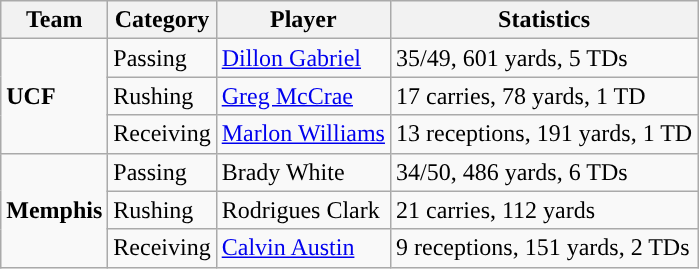<table class="wikitable" style="float: left;">
<tr>
<th>Team</th>
<th>Category</th>
<th>Player</th>
<th>Statistics</th>
</tr>
<tr>
<td rowspan=3><strong>UCF</strong></td>
<td>Passing</td>
<td><a href='#'>Dillon Gabriel</a></td>
<td>35/49, 601 yards, 5 TDs</td>
</tr>
<tr>
<td>Rushing</td>
<td><a href='#'>Greg McCrae</a></td>
<td>17 carries, 78 yards, 1 TD</td>
</tr>
<tr>
<td>Receiving</td>
<td><a href='#'>Marlon Williams</a></td>
<td>13 receptions, 191 yards, 1 TD</td>
</tr>
<tr>
<td rowspan=3><strong>Memphis</strong></td>
<td>Passing</td>
<td>Brady White</td>
<td>34/50, 486 yards, 6 TDs</td>
</tr>
<tr>
<td>Rushing</td>
<td>Rodrigues Clark</td>
<td>21 carries, 112 yards</td>
</tr>
<tr>
<td>Receiving</td>
<td><a href='#'>Calvin Austin</a></td>
<td>9 receptions, 151 yards, 2 TDs</td>
</tr>
</table>
